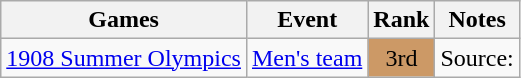<table class="wikitable" style=" text-align:center;">
<tr>
<th>Games</th>
<th>Event</th>
<th>Rank</th>
<th>Notes</th>
</tr>
<tr>
<td><a href='#'>1908 Summer Olympics</a></td>
<td><a href='#'>Men's team</a></td>
<td style=background-color:#cc9966>3rd</td>
<td>Source: </td>
</tr>
</table>
